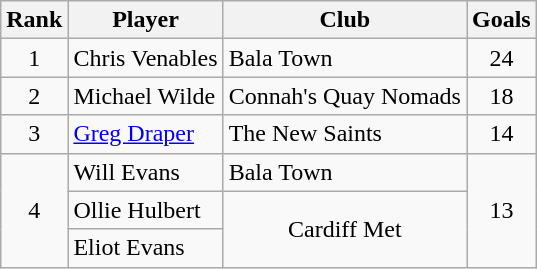<table class="wikitable" style="text-align:center">
<tr>
<th>Rank</th>
<th>Player</th>
<th>Club</th>
<th>Goals</th>
</tr>
<tr>
<td>1</td>
<td align="left"> Chris Venables</td>
<td align="left">Bala Town</td>
<td align="centre">24</td>
</tr>
<tr>
<td>2</td>
<td align="left"> Michael Wilde</td>
<td align="left">Connah's Quay Nomads</td>
<td>18</td>
</tr>
<tr>
<td>3</td>
<td align="left"> <a href='#'>Greg Draper</a></td>
<td align="left">The New Saints</td>
<td>14</td>
</tr>
<tr>
<td rowspan="3">4</td>
<td align="left"> Will Evans</td>
<td align="left">Bala Town</td>
<td rowspan="3">13</td>
</tr>
<tr>
<td align="left"> Ollie Hulbert</td>
<td rowspan="2">Cardiff Met</td>
</tr>
<tr>
<td align="left"> Eliot Evans</td>
</tr>
</table>
